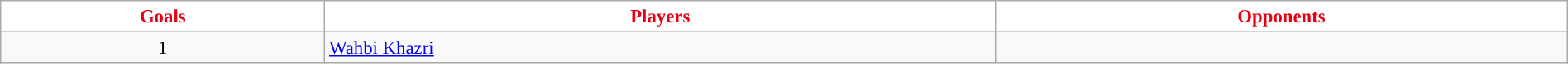<table class="wikitable" style="font-size:95%; width:100%">
<tr>
<th scope="col" style="background:#FFFFFF; color:#E70013; ">Goals</th>
<th scope="col" style="background:#FFFFFF; color:#E70013; ">Players</th>
<th scope="col" style="background:#FFFFFF; color:#E70013; ">Opponents</th>
</tr>
<tr>
<td align=center>1</td>
<td><a href='#'>Wahbi Khazri</a></td>
<td></td>
</tr>
</table>
